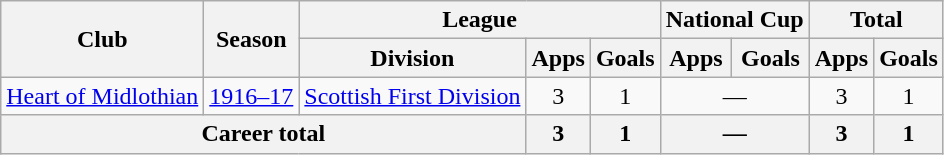<table class="wikitable" style="text-align: center;">
<tr>
<th rowspan="2">Club</th>
<th rowspan="2">Season</th>
<th colspan="3">League</th>
<th colspan="2">National Cup</th>
<th colspan="2">Total</th>
</tr>
<tr>
<th>Division</th>
<th>Apps</th>
<th>Goals</th>
<th>Apps</th>
<th>Goals</th>
<th>Apps</th>
<th>Goals</th>
</tr>
<tr>
<td><a href='#'>Heart of Midlothian</a></td>
<td><a href='#'>1916–17</a></td>
<td><a href='#'>Scottish First Division</a></td>
<td>3</td>
<td>1</td>
<td colspan="2">—</td>
<td>3</td>
<td>1</td>
</tr>
<tr>
<th colspan="3">Career total</th>
<th>3</th>
<th>1</th>
<th colspan="2">—</th>
<th>3</th>
<th>1</th>
</tr>
</table>
